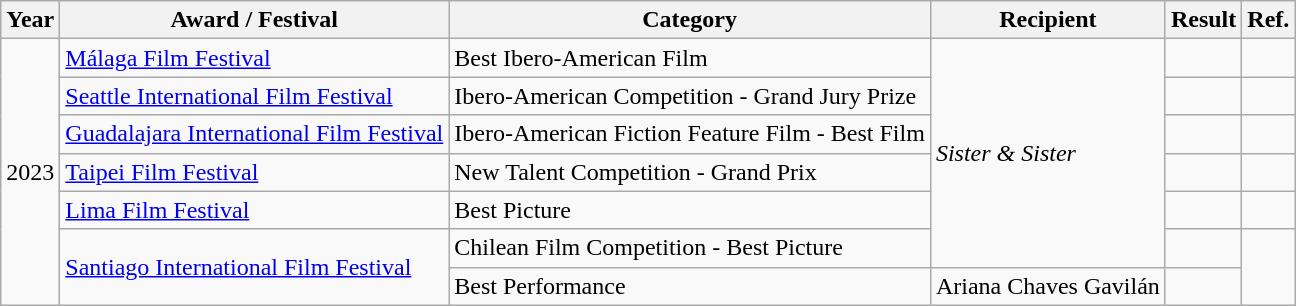<table class="wikitable">
<tr>
<th>Year</th>
<th>Award / Festival</th>
<th>Category</th>
<th>Recipient</th>
<th>Result</th>
<th>Ref.</th>
</tr>
<tr>
<td rowspan="7">2023</td>
<td><a href='#'>Málaga Film Festival</a></td>
<td>Best Ibero-American Film</td>
<td rowspan="6"><em>Sister & Sister</em></td>
<td></td>
<td></td>
</tr>
<tr>
<td><a href='#'>Seattle International Film Festival</a></td>
<td>Ibero-American Competition - Grand Jury Prize</td>
<td></td>
<td></td>
</tr>
<tr>
<td><a href='#'>Guadalajara International Film Festival</a></td>
<td>Ibero-American Fiction Feature Film - Best Film</td>
<td></td>
<td></td>
</tr>
<tr>
<td><a href='#'>Taipei Film Festival</a></td>
<td>New Talent Competition - Grand Prix</td>
<td></td>
<td></td>
</tr>
<tr>
<td><a href='#'>Lima Film Festival</a></td>
<td>Best Picture</td>
<td></td>
<td></td>
</tr>
<tr>
<td rowspan="2"><a href='#'>Santiago International Film Festival</a></td>
<td>Chilean Film Competition - Best Picture</td>
<td></td>
<td rowspan="2"></td>
</tr>
<tr>
<td>Best Performance</td>
<td>Ariana Chaves Gavilán</td>
<td></td>
</tr>
</table>
